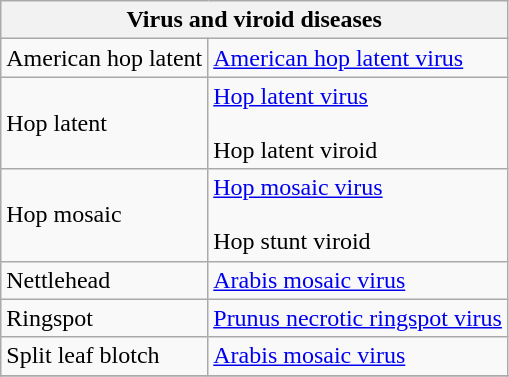<table class="wikitable" style="clear">
<tr>
<th colspan=2><strong>Virus and viroid diseases</strong><br></th>
</tr>
<tr>
<td>American hop latent</td>
<td><a href='#'>American hop latent virus</a></td>
</tr>
<tr>
<td>Hop latent</td>
<td><a href='#'>Hop latent virus</a> <br><br>Hop latent viroid</td>
</tr>
<tr>
<td>Hop mosaic</td>
<td><a href='#'>Hop mosaic virus</a> <br><br>Hop stunt viroid</td>
</tr>
<tr>
<td>Nettlehead</td>
<td><a href='#'>Arabis mosaic virus</a></td>
</tr>
<tr>
<td>Ringspot</td>
<td><a href='#'>Prunus necrotic ringspot virus</a></td>
</tr>
<tr>
<td>Split leaf blotch</td>
<td><a href='#'>Arabis mosaic virus</a></td>
</tr>
<tr>
</tr>
</table>
